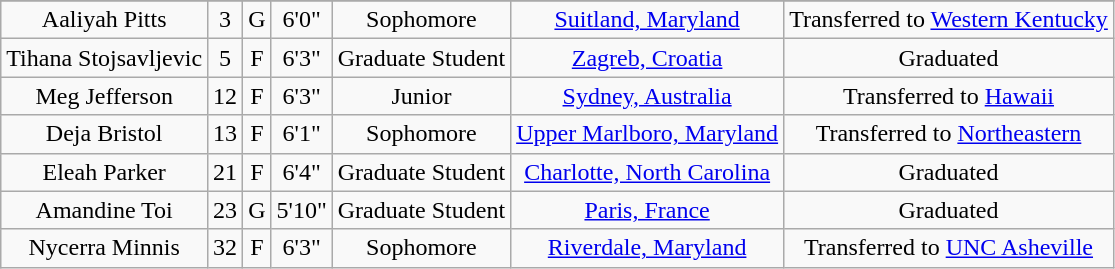<table class="wikitable sortable" border="1" style="text-align: center;">
<tr align=center>
</tr>
<tr>
<td>Aaliyah Pitts</td>
<td>3</td>
<td>G</td>
<td>6'0"</td>
<td>Sophomore</td>
<td><a href='#'>Suitland, Maryland</a></td>
<td>Transferred to <a href='#'>Western Kentucky</a></td>
</tr>
<tr>
<td>Tihana Stojsavljevic</td>
<td>5</td>
<td>F</td>
<td>6'3"</td>
<td>Graduate Student</td>
<td><a href='#'>Zagreb, Croatia</a></td>
<td>Graduated</td>
</tr>
<tr>
<td>Meg Jefferson</td>
<td>12</td>
<td>F</td>
<td>6'3"</td>
<td>Junior</td>
<td><a href='#'>Sydney, Australia</a></td>
<td>Transferred to <a href='#'>Hawaii</a></td>
</tr>
<tr>
<td>Deja Bristol</td>
<td>13</td>
<td>F</td>
<td>6'1"</td>
<td>Sophomore</td>
<td><a href='#'>Upper Marlboro, Maryland</a></td>
<td>Transferred to <a href='#'>Northeastern</a></td>
</tr>
<tr>
<td>Eleah Parker</td>
<td>21</td>
<td>F</td>
<td>6'4"</td>
<td>Graduate Student</td>
<td><a href='#'>Charlotte, North Carolina</a></td>
<td>Graduated</td>
</tr>
<tr>
<td>Amandine Toi</td>
<td>23</td>
<td>G</td>
<td>5'10"</td>
<td>Graduate Student</td>
<td><a href='#'>Paris, France</a></td>
<td>Graduated</td>
</tr>
<tr>
<td>Nycerra Minnis</td>
<td>32</td>
<td>F</td>
<td>6'3"</td>
<td>Sophomore</td>
<td><a href='#'>Riverdale, Maryland</a></td>
<td>Transferred to <a href='#'>UNC Asheville</a></td>
</tr>
</table>
